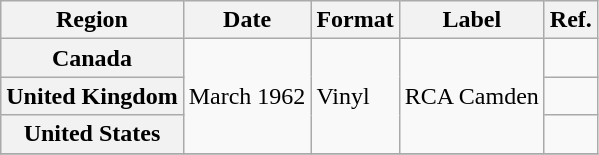<table class="wikitable plainrowheaders">
<tr>
<th scope="col">Region</th>
<th scope="col">Date</th>
<th scope="col">Format</th>
<th scope="col">Label</th>
<th scope="col">Ref.</th>
</tr>
<tr>
<th scope="row">Canada</th>
<td rowspan="3">March 1962</td>
<td rowspan="3">Vinyl</td>
<td rowspan="3">RCA Camden</td>
<td></td>
</tr>
<tr>
<th scope="row">United Kingdom</th>
<td></td>
</tr>
<tr>
<th scope="row">United States</th>
<td></td>
</tr>
<tr>
</tr>
</table>
